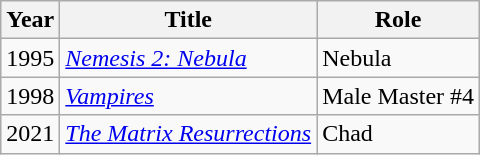<table class="wikitable">
<tr>
<th>Year</th>
<th>Title</th>
<th>Role</th>
</tr>
<tr>
<td>1995</td>
<td><em><a href='#'>Nemesis 2: Nebula</a></em></td>
<td>Nebula</td>
</tr>
<tr>
<td>1998</td>
<td><em><a href='#'>Vampires</a></em></td>
<td>Male Master #4</td>
</tr>
<tr>
<td>2021</td>
<td><em><a href='#'>The Matrix Resurrections</a></em></td>
<td>Chad</td>
</tr>
</table>
